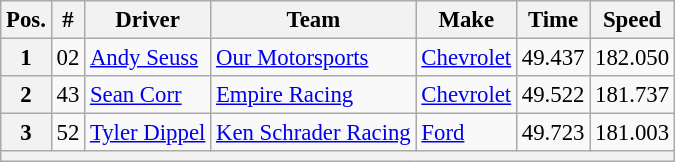<table class="wikitable" style="font-size:95%">
<tr>
<th>Pos.</th>
<th>#</th>
<th>Driver</th>
<th>Team</th>
<th>Make</th>
<th>Time</th>
<th>Speed</th>
</tr>
<tr>
<th>1</th>
<td>02</td>
<td><a href='#'>Andy Seuss</a></td>
<td><a href='#'>Our Motorsports</a></td>
<td><a href='#'>Chevrolet</a></td>
<td>49.437</td>
<td>182.050</td>
</tr>
<tr>
<th>2</th>
<td>43</td>
<td><a href='#'>Sean Corr</a></td>
<td><a href='#'>Empire Racing</a></td>
<td><a href='#'>Chevrolet</a></td>
<td>49.522</td>
<td>181.737</td>
</tr>
<tr>
<th>3</th>
<td>52</td>
<td><a href='#'>Tyler Dippel</a></td>
<td><a href='#'>Ken Schrader Racing</a></td>
<td><a href='#'>Ford</a></td>
<td>49.723</td>
<td>181.003</td>
</tr>
<tr>
<th colspan="7"></th>
</tr>
</table>
